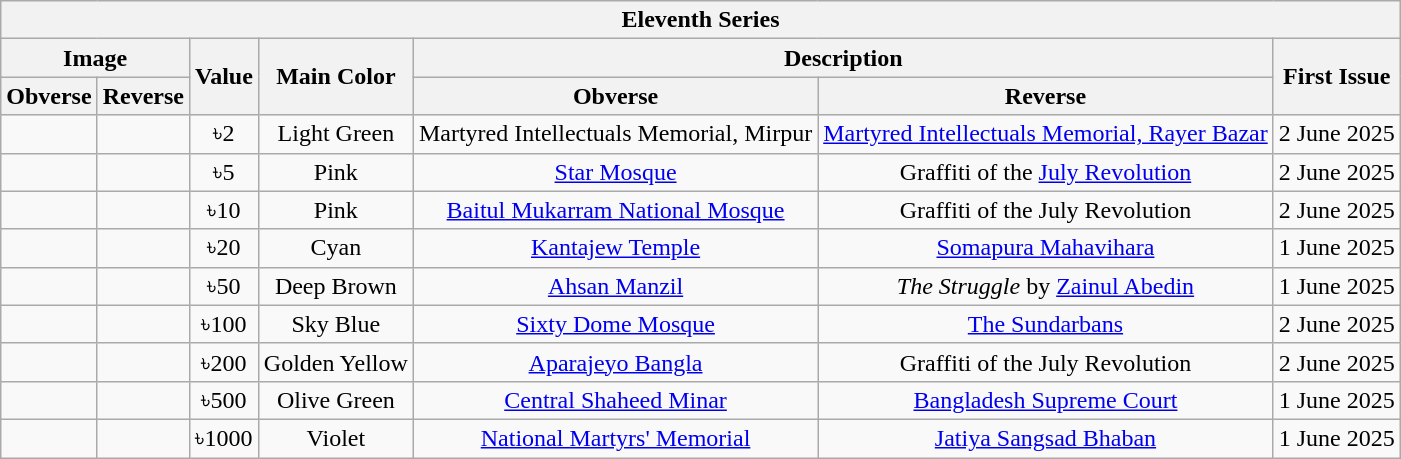<table class="wikitable" style="text-align:center">
<tr>
<th colspan="8">Eleventh Series</th>
</tr>
<tr>
<th colspan="2">Image</th>
<th rowspan="2">Value</th>
<th rowspan="2">Main Color</th>
<th colspan="2">Description</th>
<th rowspan="2">First Issue</th>
</tr>
<tr>
<th>Obverse</th>
<th>Reverse</th>
<th>Obverse</th>
<th>Reverse</th>
</tr>
<tr>
<td></td>
<td></td>
<td>৳2</td>
<td>Light Green</td>
<td>Martyred Intellectuals Memorial, Mirpur</td>
<td><a href='#'>Martyred Intellectuals Memorial, Rayer Bazar</a></td>
<td>2 June 2025</td>
</tr>
<tr>
<td></td>
<td></td>
<td>৳5</td>
<td>Pink</td>
<td><a href='#'>Star Mosque</a></td>
<td>Graffiti of the <a href='#'>July Revolution</a></td>
<td>2 June 2025</td>
</tr>
<tr>
<td></td>
<td></td>
<td>৳10</td>
<td>Pink</td>
<td><a href='#'>Baitul Mukarram National Mosque</a></td>
<td>Graffiti of the July Revolution</td>
<td>2 June 2025</td>
</tr>
<tr>
<td></td>
<td></td>
<td>৳20</td>
<td>Cyan</td>
<td><a href='#'>Kantajew Temple</a></td>
<td><a href='#'>Somapura Mahavihara</a></td>
<td>1 June 2025 </td>
</tr>
<tr>
<td></td>
<td></td>
<td>৳50</td>
<td>Deep Brown</td>
<td><a href='#'>Ahsan Manzil</a></td>
<td><em>The Struggle</em> by <a href='#'>Zainul Abedin</a></td>
<td>1 June 2025 </td>
</tr>
<tr>
<td></td>
<td></td>
<td>৳100</td>
<td>Sky Blue</td>
<td><a href='#'>Sixty Dome Mosque</a></td>
<td><a href='#'>The Sundarbans</a></td>
<td>2 June 2025</td>
</tr>
<tr>
<td></td>
<td></td>
<td>৳200</td>
<td>Golden Yellow</td>
<td><a href='#'>Aparajeyo Bangla</a></td>
<td>Graffiti of the July Revolution</td>
<td>2 June 2025</td>
</tr>
<tr>
<td></td>
<td></td>
<td>৳500</td>
<td>Olive Green</td>
<td><a href='#'>Central Shaheed Minar</a></td>
<td><a href='#'>Bangladesh Supreme Court</a></td>
<td>1 June 2025</td>
</tr>
<tr>
<td></td>
<td></td>
<td>৳1000</td>
<td>Violet</td>
<td><a href='#'>National Martyrs' Memorial</a></td>
<td><a href='#'>Jatiya Sangsad Bhaban</a></td>
<td>1 June 2025 </td>
</tr>
</table>
